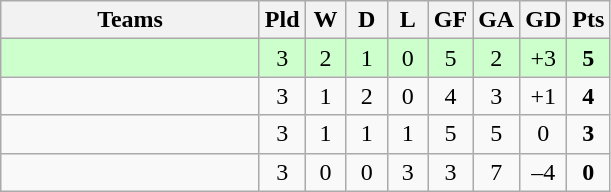<table class="wikitable" style="text-align: center;">
<tr>
<th width=165>Teams</th>
<th width=20>Pld</th>
<th width=20>W</th>
<th width=20>D</th>
<th width=20>L</th>
<th width=20>GF</th>
<th width=20>GA</th>
<th width=20>GD</th>
<th width=20>Pts</th>
</tr>
<tr align=center style="background:#ccffcc;">
<td style="text-align:left;"></td>
<td>3</td>
<td>2</td>
<td>1</td>
<td>0</td>
<td>5</td>
<td>2</td>
<td>+3</td>
<td><strong>5</strong></td>
</tr>
<tr align=center>
<td style="text-align:left;"></td>
<td>3</td>
<td>1</td>
<td>2</td>
<td>0</td>
<td>4</td>
<td>3</td>
<td>+1</td>
<td><strong>4</strong></td>
</tr>
<tr align=center>
<td style="text-align:left;"></td>
<td>3</td>
<td>1</td>
<td>1</td>
<td>1</td>
<td>5</td>
<td>5</td>
<td>0</td>
<td><strong>3</strong></td>
</tr>
<tr align=center>
<td style="text-align:left;"></td>
<td>3</td>
<td>0</td>
<td>0</td>
<td>3</td>
<td>3</td>
<td>7</td>
<td>–4</td>
<td><strong>0</strong></td>
</tr>
</table>
